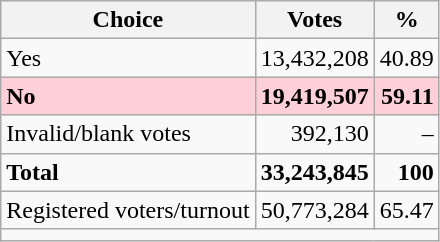<table class=wikitable style=text-align:right>
<tr>
<th>Choice</th>
<th>Votes</th>
<th>%</th>
</tr>
<tr>
<td align=left> Yes</td>
<td>13,432,208</td>
<td>40.89</td>
</tr>
<tr>
<td align=left style="background:#FFD0D7"> <strong>No</strong></td>
<td style="background:#FFD0D7"><strong>19,419,507</strong></td>
<td style="background:#FFD0D7"><strong>59.11</strong></td>
</tr>
<tr>
<td align=left>Invalid/blank votes</td>
<td>392,130</td>
<td>–</td>
</tr>
<tr>
<td align=left><strong>Total</strong></td>
<td><strong>33,243,845</strong></td>
<td><strong>100</strong></td>
</tr>
<tr>
<td align=left>Registered voters/turnout</td>
<td>50,773,284</td>
<td>65.47</td>
</tr>
<tr>
<td align=left colspan=5> </td>
</tr>
</table>
